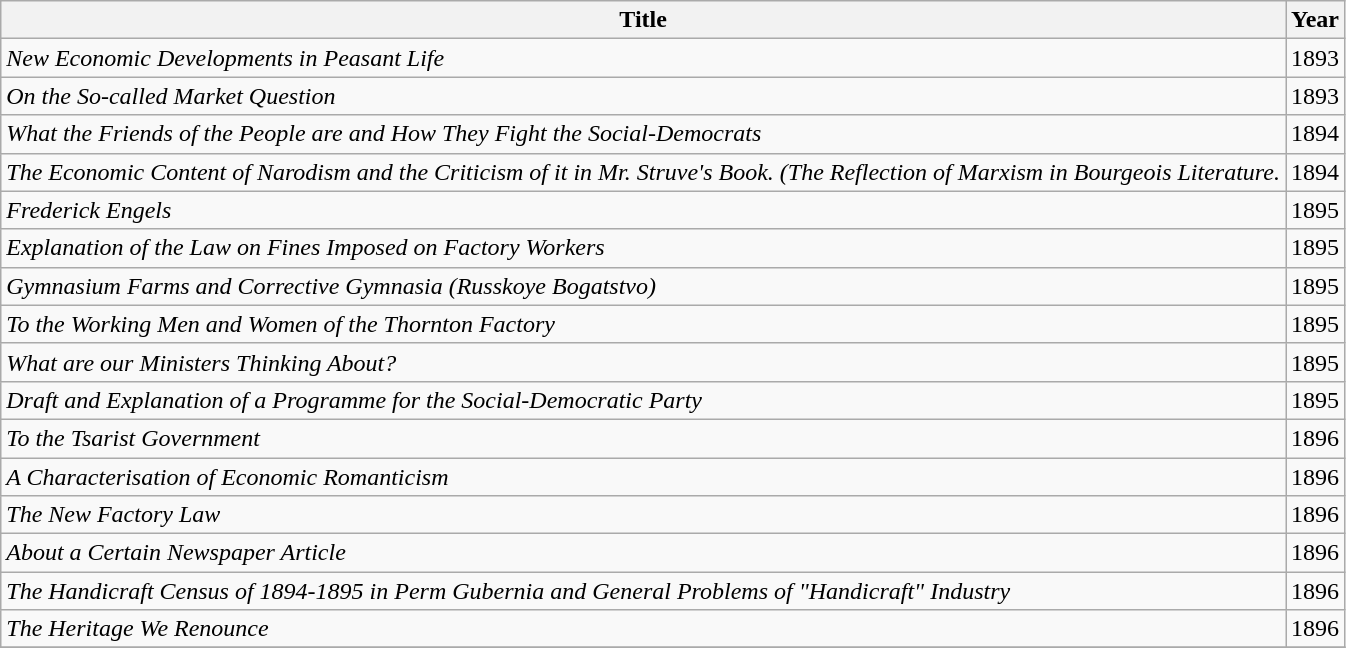<table class="wikitable sortable">
<tr>
<th>Title</th>
<th>Year</th>
</tr>
<tr>
<td><em>New Economic Developments in Peasant Life</em></td>
<td>1893</td>
</tr>
<tr>
<td><em>On the So-called Market Question</em></td>
<td>1893</td>
</tr>
<tr>
<td><em>What the Friends of the People are and How They Fight the Social-Democrats</em></td>
<td>1894</td>
</tr>
<tr>
<td><em>The Economic Content of Narodism and the Criticism of it in Mr. Struve's Book. (The Reflection of Marxism in Bourgeois Literature.</em></td>
<td>1894</td>
</tr>
<tr>
<td><em>Frederick Engels</em></td>
<td>1895</td>
</tr>
<tr>
<td><em>Explanation of the Law on Fines Imposed on Factory Workers</em></td>
<td>1895</td>
</tr>
<tr>
<td><em>Gymnasium Farms and Corrective Gymnasia (Russkoye Bogatstvo)</em></td>
<td>1895</td>
</tr>
<tr>
<td><em>To the Working Men and Women of the Thornton Factory</em></td>
<td>1895</td>
</tr>
<tr>
<td><em>What are our Ministers Thinking About?</em></td>
<td>1895</td>
</tr>
<tr>
<td><em>Draft and Explanation of a Programme for the Social-Democratic Party</em></td>
<td>1895</td>
</tr>
<tr>
<td><em>To the Tsarist Government</em></td>
<td>1896</td>
</tr>
<tr>
<td><em>A Characterisation of Economic Romanticism</em></td>
<td>1896</td>
</tr>
<tr>
<td><em>The New Factory Law</em></td>
<td>1896</td>
</tr>
<tr>
<td><em>About a Certain Newspaper Article</em></td>
<td>1896</td>
</tr>
<tr>
<td><em>The Handicraft Census of 1894-1895 in Perm Gubernia and General Problems of "Handicraft" Industry</em></td>
<td>1896</td>
</tr>
<tr>
<td><em>The Heritage We Renounce</em></td>
<td>1896</td>
</tr>
<tr>
</tr>
</table>
